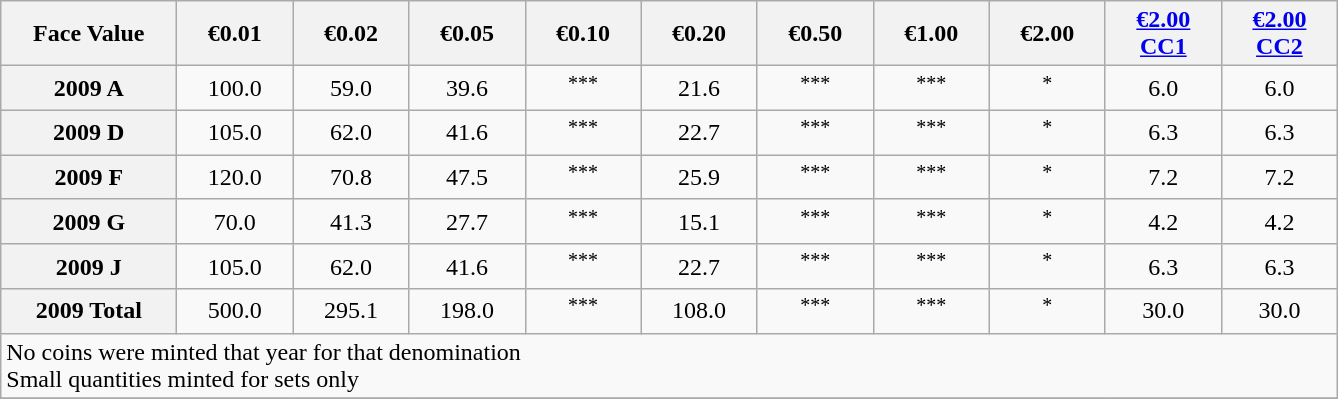<table class="wikitable" style="text-align:center">
<tr>
<th align=left width=110px>Face Value</th>
<th align=left width=70px>€0.01</th>
<th align=left width=70px>€0.02</th>
<th align=left width=70px>€0.05</th>
<th align=left width=70px>€0.10</th>
<th align=left width=70px>€0.20</th>
<th align=left width=70px>€0.50</th>
<th align=left width=70px>€1.00</th>
<th align=left width=70px>€2.00</th>
<th align=left width=70px><a href='#'>€2.00 CC1</a></th>
<th align=left width=70px><a href='#'>€2.00 CC2</a></th>
</tr>
<tr>
<th>2009 A</th>
<td>100.0</td>
<td>59.0</td>
<td>39.6</td>
<td><sup>***</sup></td>
<td>21.6</td>
<td><sup>***</sup></td>
<td><sup>***</sup></td>
<td><sup>*</sup></td>
<td>6.0</td>
<td>6.0</td>
</tr>
<tr>
<th>2009 D</th>
<td>105.0</td>
<td>62.0</td>
<td>41.6</td>
<td><sup>***</sup></td>
<td>22.7</td>
<td><sup>***</sup></td>
<td><sup>***</sup></td>
<td><sup>*</sup></td>
<td>6.3</td>
<td>6.3</td>
</tr>
<tr>
<th>2009 F</th>
<td>120.0</td>
<td>70.8</td>
<td>47.5</td>
<td><sup>***</sup></td>
<td>25.9</td>
<td><sup>***</sup></td>
<td><sup>***</sup></td>
<td><sup>*</sup></td>
<td>7.2</td>
<td>7.2</td>
</tr>
<tr>
<th>2009 G</th>
<td>70.0</td>
<td>41.3</td>
<td>27.7</td>
<td><sup>***</sup></td>
<td>15.1</td>
<td><sup>***</sup></td>
<td><sup>***</sup></td>
<td><sup>*</sup></td>
<td>4.2</td>
<td>4.2</td>
</tr>
<tr>
<th>2009 J</th>
<td>105.0</td>
<td>62.0</td>
<td>41.6</td>
<td><sup>***</sup></td>
<td>22.7</td>
<td><sup>***</sup></td>
<td><sup>***</sup></td>
<td><sup>*</sup></td>
<td>6.3</td>
<td>6.3</td>
</tr>
<tr>
<th>2009 Total</th>
<td>500.0</td>
<td>295.1</td>
<td>198.0</td>
<td><sup>***</sup></td>
<td>108.0</td>
<td><sup>***</sup></td>
<td><sup>***</sup></td>
<td><sup>*</sup></td>
<td>30.0</td>
<td>30.0</td>
</tr>
<tr>
<td align=left colspan=11> No coins were minted that year for that denomination<br> Small quantities minted for sets only</td>
</tr>
<tr>
</tr>
</table>
